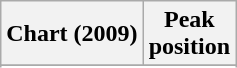<table class="wikitable sortable plainrowheaders" style="text-align:center">
<tr>
<th scope="col">Chart (2009)</th>
<th scope="col">Peak<br>position</th>
</tr>
<tr>
</tr>
<tr>
</tr>
</table>
